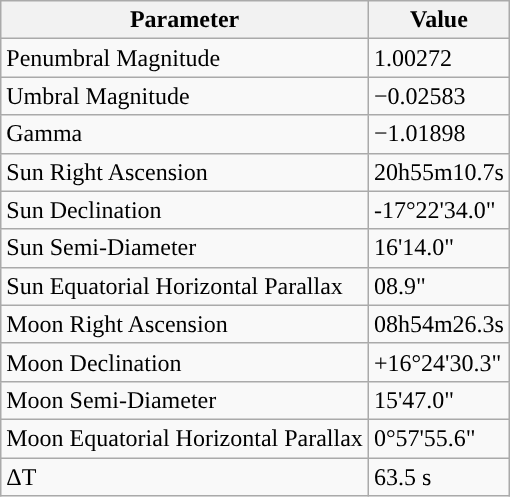<table class="wikitable">
<tr>
<th>Parameter</th>
<th>Value</th>
</tr>
<tr>
<td>Penumbral Magnitude</td>
<td>1.00272</td>
</tr>
<tr>
<td>Umbral Magnitude</td>
<td>−0.02583</td>
</tr>
<tr>
<td>Gamma</td>
<td>−1.01898</td>
</tr>
<tr>
<td>Sun Right Ascension</td>
<td>20h55m10.7s</td>
</tr>
<tr>
<td>Sun Declination</td>
<td>-17°22'34.0"</td>
</tr>
<tr>
<td>Sun Semi-Diameter</td>
<td>16'14.0"</td>
</tr>
<tr>
<td>Sun Equatorial Horizontal Parallax</td>
<td>08.9"</td>
</tr>
<tr>
<td>Moon Right Ascension</td>
<td>08h54m26.3s</td>
</tr>
<tr>
<td>Moon Declination</td>
<td>+16°24'30.3"</td>
</tr>
<tr>
<td>Moon Semi-Diameter</td>
<td>15'47.0"</td>
</tr>
<tr>
<td>Moon Equatorial Horizontal Parallax</td>
<td>0°57'55.6"</td>
</tr>
<tr>
<td>ΔT</td>
<td>63.5 s</td>
</tr>
</table>
